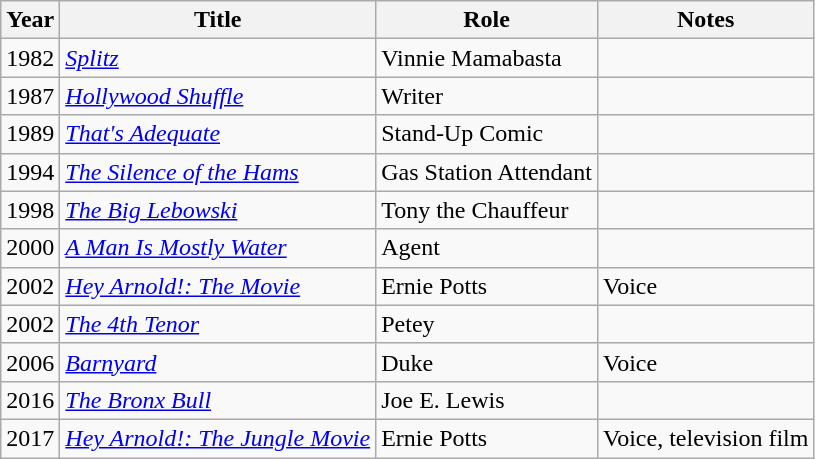<table class="wikitable sortable">
<tr>
<th>Year</th>
<th>Title</th>
<th>Role</th>
<th>Notes</th>
</tr>
<tr>
<td>1982</td>
<td><em><a href='#'>Splitz</a></em></td>
<td>Vinnie Mamabasta</td>
<td></td>
</tr>
<tr>
<td>1987</td>
<td><em><a href='#'>Hollywood Shuffle</a></em></td>
<td>Writer</td>
<td></td>
</tr>
<tr>
<td>1989</td>
<td><em><a href='#'>That's Adequate</a></em></td>
<td>Stand-Up Comic</td>
<td></td>
</tr>
<tr>
<td>1994</td>
<td><em><a href='#'>The Silence of the Hams</a></em></td>
<td>Gas Station Attendant</td>
<td></td>
</tr>
<tr>
<td>1998</td>
<td><em><a href='#'>The Big Lebowski</a></em></td>
<td>Tony the Chauffeur</td>
<td></td>
</tr>
<tr>
<td>2000</td>
<td><em><a href='#'>A Man Is Mostly Water</a></em></td>
<td>Agent</td>
<td></td>
</tr>
<tr>
<td>2002</td>
<td><em><a href='#'>Hey Arnold!: The Movie</a></em></td>
<td>Ernie Potts</td>
<td>Voice</td>
</tr>
<tr>
<td>2002</td>
<td><em><a href='#'>The 4th Tenor</a></em></td>
<td>Petey</td>
<td></td>
</tr>
<tr>
<td>2006</td>
<td><em><a href='#'>Barnyard</a></em></td>
<td>Duke</td>
<td>Voice</td>
</tr>
<tr>
<td>2016</td>
<td><em><a href='#'>The Bronx Bull</a></em></td>
<td>Joe E. Lewis</td>
<td></td>
</tr>
<tr>
<td>2017</td>
<td><em><a href='#'>Hey Arnold!: The Jungle Movie</a></em></td>
<td>Ernie Potts</td>
<td>Voice, television film</td>
</tr>
</table>
